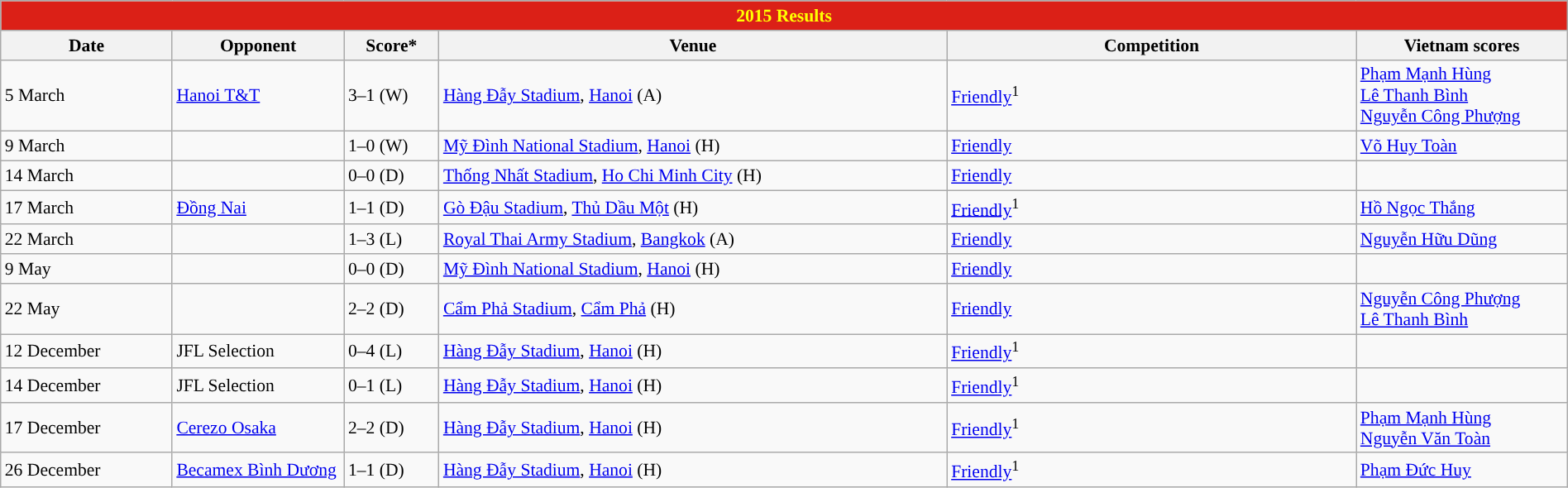<table class="wikitable" width=100% style="text-align:left;font-size:90%;">
<tr>
<th colspan=9 style="background: #DB2017; color: #FFFF00;">2015 Results</th>
</tr>
<tr>
<th width=80>Date</th>
<th width=80>Opponent</th>
<th width=20>Score*</th>
<th width=250>Venue</th>
<th width=200>Competition</th>
<th width=100>Vietnam scores</th>
</tr>
<tr>
<td>5 March</td>
<td> <a href='#'>Hanoi T&T</a></td>
<td>3–1 (W)</td>
<td><a href='#'>Hàng Đẫy Stadium</a>, <a href='#'>Hanoi</a> (A)</td>
<td><a href='#'>Friendly</a><sup>1</sup></td>
<td><a href='#'>Phạm Mạnh Hùng</a> <br><a href='#'>Lê Thanh Bình</a> <br><a href='#'>Nguyễn Công Phượng</a> </td>
</tr>
<tr>
<td>9 March</td>
<td></td>
<td>1–0 (W)</td>
<td><a href='#'>Mỹ Đình National Stadium</a>, <a href='#'>Hanoi</a> (H)</td>
<td><a href='#'>Friendly</a></td>
<td><a href='#'>Võ Huy Toàn</a> </td>
</tr>
<tr>
<td>14 March</td>
<td></td>
<td>0–0 (D)</td>
<td><a href='#'>Thống Nhất Stadium</a>, <a href='#'>Ho Chi Minh City</a> (H)</td>
<td><a href='#'>Friendly</a></td>
<td></td>
</tr>
<tr>
<td>17 March</td>
<td> <a href='#'>Đồng Nai</a></td>
<td>1–1 (D)</td>
<td><a href='#'>Gò Đậu Stadium</a>, <a href='#'>Thủ Dầu Một</a> (H)</td>
<td><a href='#'>Friendly</a><sup>1</sup></td>
<td><a href='#'>Hồ Ngọc Thắng</a> </td>
</tr>
<tr>
<td>22 March</td>
<td></td>
<td>1–3 (L)</td>
<td><a href='#'>Royal Thai Army Stadium</a>, <a href='#'>Bangkok</a> (A)</td>
<td><a href='#'>Friendly</a></td>
<td><a href='#'>Nguyễn Hữu Dũng</a> </td>
</tr>
<tr>
<td>9 May</td>
<td></td>
<td>0–0 (D)</td>
<td><a href='#'>Mỹ Đình National Stadium</a>, <a href='#'>Hanoi</a> (H)</td>
<td><a href='#'>Friendly</a></td>
<td></td>
</tr>
<tr>
<td>22 May</td>
<td></td>
<td>2–2 (D)</td>
<td><a href='#'>Cẩm Phả Stadium</a>, <a href='#'>Cẩm Phả</a> (H)</td>
<td><a href='#'>Friendly</a></td>
<td><a href='#'>Nguyễn Công Phượng</a> <br><a href='#'>Lê Thanh Bình</a> </td>
</tr>
<tr>
<td>12 December</td>
<td> JFL Selection</td>
<td>0–4 (L)</td>
<td><a href='#'>Hàng Đẫy Stadium</a>, <a href='#'>Hanoi</a> (H)</td>
<td><a href='#'>Friendly</a><sup>1</sup></td>
<td></td>
</tr>
<tr>
<td>14 December</td>
<td> JFL Selection</td>
<td>0–1 (L)</td>
<td><a href='#'>Hàng Đẫy Stadium</a>, <a href='#'>Hanoi</a> (H)</td>
<td><a href='#'>Friendly</a><sup>1</sup></td>
<td></td>
</tr>
<tr>
<td>17 December</td>
<td> <a href='#'>Cerezo Osaka</a></td>
<td>2–2 (D)</td>
<td><a href='#'>Hàng Đẫy Stadium</a>, <a href='#'>Hanoi</a> (H)</td>
<td><a href='#'>Friendly</a><sup>1</sup></td>
<td><a href='#'>Phạm Mạnh Hùng</a> <br><a href='#'>Nguyễn Văn Toàn</a> </td>
</tr>
<tr>
<td>26 December</td>
<td> <a href='#'>Becamex Bình Dương</a></td>
<td>1–1 (D)</td>
<td><a href='#'>Hàng Đẫy Stadium</a>, <a href='#'>Hanoi</a> (H)</td>
<td><a href='#'>Friendly</a><sup>1</sup></td>
<td><a href='#'>Phạm Đức Huy</a> </td>
</tr>
</table>
